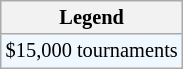<table class=wikitable style="font-size:85%">
<tr>
<th>Legend</th>
</tr>
<tr style="background:#f0f8ff;">
<td>$15,000 tournaments</td>
</tr>
</table>
